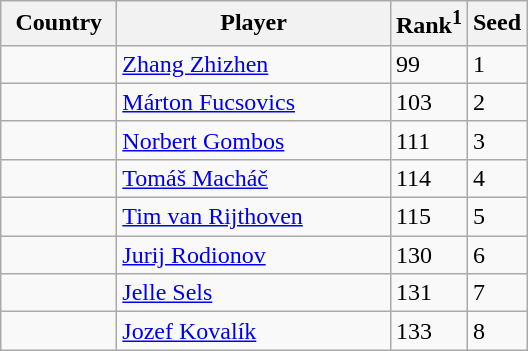<table class="sortable wikitable">
<tr>
<th width="70">Country</th>
<th width="175">Player</th>
<th>Rank<sup>1</sup></th>
<th>Seed</th>
</tr>
<tr>
<td></td>
<td><a href='#'>Zhang Zhizhen</a></td>
<td>99</td>
<td>1</td>
</tr>
<tr>
<td></td>
<td><a href='#'>Márton Fucsovics</a></td>
<td>103</td>
<td>2</td>
</tr>
<tr>
<td></td>
<td><a href='#'>Norbert Gombos</a></td>
<td>111</td>
<td>3</td>
</tr>
<tr>
<td></td>
<td><a href='#'>Tomáš Macháč</a></td>
<td>114</td>
<td>4</td>
</tr>
<tr>
<td></td>
<td><a href='#'>Tim van Rijthoven</a></td>
<td>115</td>
<td>5</td>
</tr>
<tr>
<td></td>
<td><a href='#'>Jurij Rodionov</a></td>
<td>130</td>
<td>6</td>
</tr>
<tr>
<td></td>
<td><a href='#'>Jelle Sels</a></td>
<td>131</td>
<td>7</td>
</tr>
<tr>
<td></td>
<td><a href='#'>Jozef Kovalík</a></td>
<td>133</td>
<td>8</td>
</tr>
</table>
